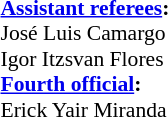<table width=100% style="font-size:90%">
<tr>
<td><br><strong><a href='#'>Assistant referees</a>:</strong>
<br>José Luis Camargo
<br>Igor Itzsvan Flores
<br><strong><a href='#'>Fourth official</a>:</strong>
<br>Erick Yair Miranda</td>
</tr>
</table>
